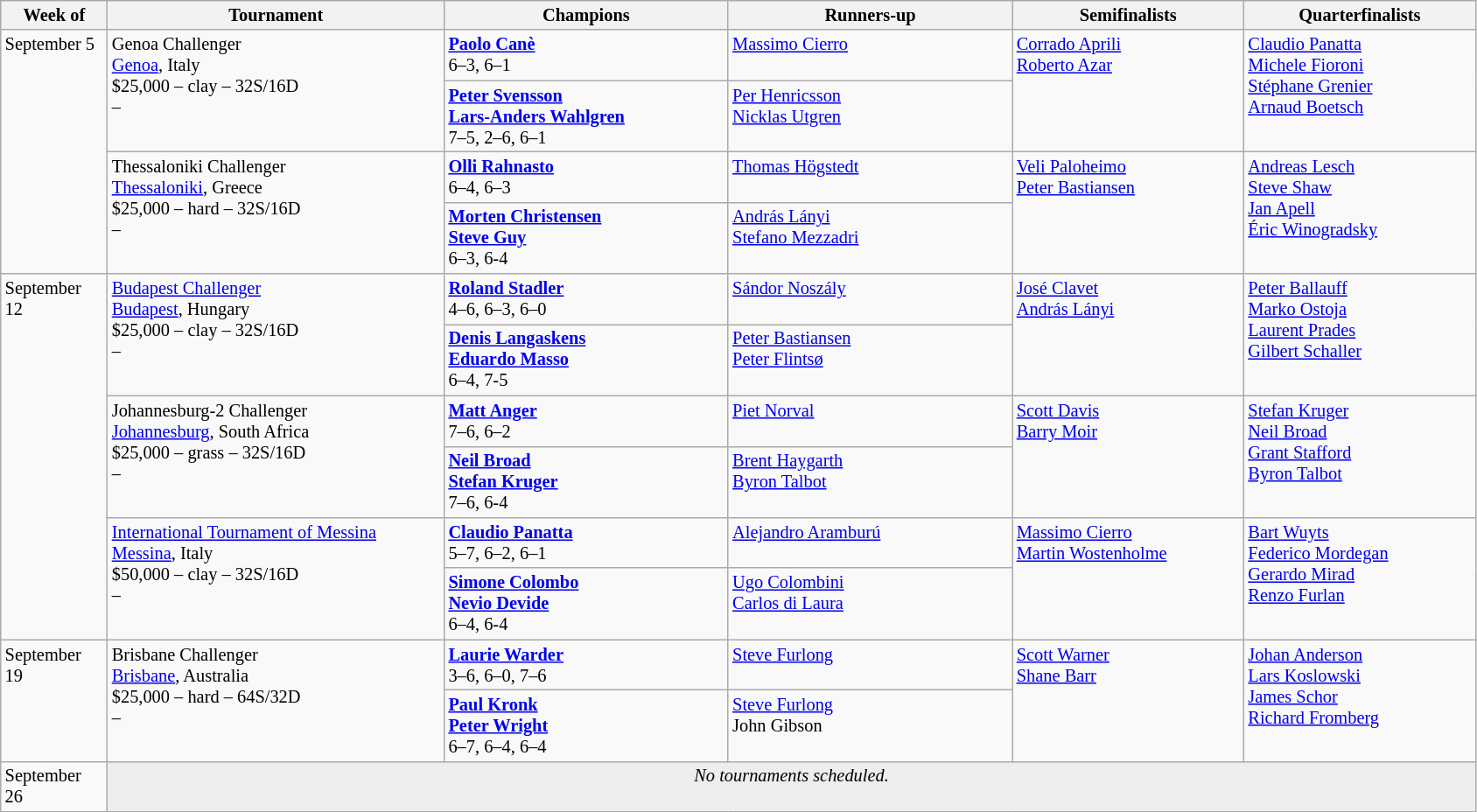<table class="wikitable" style="font-size:85%;">
<tr>
<th width="75">Week of</th>
<th width="250">Tournament</th>
<th width="210">Champions</th>
<th width="210">Runners-up</th>
<th width="170">Semifinalists</th>
<th width="170">Quarterfinalists</th>
</tr>
<tr valign="top">
<td rowspan="4">September 5</td>
<td rowspan="2">Genoa Challenger<br> <a href='#'>Genoa</a>, Italy<br>$25,000 – clay – 32S/16D<br>  – </td>
<td> <strong><a href='#'>Paolo Canè</a></strong> <br>6–3, 6–1</td>
<td> <a href='#'>Massimo Cierro</a></td>
<td rowspan="2"> <a href='#'>Corrado Aprili</a> <br>  <a href='#'>Roberto Azar</a></td>
<td rowspan="2"> <a href='#'>Claudio Panatta</a> <br> <a href='#'>Michele Fioroni</a> <br> <a href='#'>Stéphane Grenier</a> <br>  <a href='#'>Arnaud Boetsch</a></td>
</tr>
<tr valign="top">
<td> <strong><a href='#'>Peter Svensson</a></strong> <br> <strong><a href='#'>Lars-Anders Wahlgren</a></strong><br> 7–5, 2–6, 6–1</td>
<td> <a href='#'>Per Henricsson</a> <br>  <a href='#'>Nicklas Utgren</a></td>
</tr>
<tr valign="top">
<td rowspan="2">Thessaloniki Challenger<br> <a href='#'>Thessaloniki</a>, Greece<br>$25,000 – hard – 32S/16D<br>  – </td>
<td> <strong><a href='#'>Olli Rahnasto</a></strong> <br>6–4, 6–3</td>
<td> <a href='#'>Thomas Högstedt</a></td>
<td rowspan="2"> <a href='#'>Veli Paloheimo</a> <br>  <a href='#'>Peter Bastiansen</a></td>
<td rowspan="2"> <a href='#'>Andreas Lesch</a> <br>  <a href='#'>Steve Shaw</a> <br> <a href='#'>Jan Apell</a> <br>  <a href='#'>Éric Winogradsky</a></td>
</tr>
<tr valign="top">
<td> <strong><a href='#'>Morten Christensen</a></strong> <br> <strong><a href='#'>Steve Guy</a></strong><br> 6–3, 6-4</td>
<td> <a href='#'>András Lányi</a> <br> <a href='#'>Stefano Mezzadri</a></td>
</tr>
<tr valign="top">
<td rowspan="6">September 12</td>
<td rowspan="2"><a href='#'>Budapest Challenger</a><br> <a href='#'>Budapest</a>, Hungary<br>$25,000 – clay – 32S/16D<br>  – </td>
<td> <strong><a href='#'>Roland Stadler</a></strong> <br>4–6, 6–3, 6–0</td>
<td> <a href='#'>Sándor Noszály</a></td>
<td rowspan="2"> <a href='#'>José Clavet</a> <br>  <a href='#'>András Lányi</a></td>
<td rowspan="2"> <a href='#'>Peter Ballauff</a> <br>  <a href='#'>Marko Ostoja</a> <br> <a href='#'>Laurent Prades</a> <br>  <a href='#'>Gilbert Schaller</a></td>
</tr>
<tr valign="top">
<td> <strong><a href='#'>Denis Langaskens</a></strong> <br> <strong><a href='#'>Eduardo Masso</a></strong><br> 6–4, 7-5</td>
<td> <a href='#'>Peter Bastiansen</a> <br> <a href='#'>Peter Flintsø</a></td>
</tr>
<tr valign="top">
<td rowspan="2">Johannesburg-2 Challenger<br> <a href='#'>Johannesburg</a>, South Africa<br>$25,000 – grass – 32S/16D<br>  – </td>
<td> <strong><a href='#'>Matt Anger</a></strong> <br>7–6, 6–2</td>
<td> <a href='#'>Piet Norval</a></td>
<td rowspan="2"> <a href='#'>Scott Davis</a> <br>  <a href='#'>Barry Moir</a></td>
<td rowspan="2"> <a href='#'>Stefan Kruger</a> <br> <a href='#'>Neil Broad</a> <br> <a href='#'>Grant Stafford</a> <br>  <a href='#'>Byron Talbot</a></td>
</tr>
<tr valign="top">
<td> <strong><a href='#'>Neil Broad</a></strong> <br> <strong><a href='#'>Stefan Kruger</a></strong><br> 7–6, 6-4</td>
<td> <a href='#'>Brent Haygarth</a> <br>  <a href='#'>Byron Talbot</a></td>
</tr>
<tr valign="top">
<td rowspan="2"><a href='#'>International Tournament of Messina</a><br> <a href='#'>Messina</a>, Italy<br>$50,000 – clay – 32S/16D<br>  – </td>
<td> <strong><a href='#'>Claudio Panatta</a></strong> <br>5–7, 6–2, 6–1</td>
<td> <a href='#'>Alejandro Aramburú</a></td>
<td rowspan="2"> <a href='#'>Massimo Cierro</a> <br>  <a href='#'>Martin Wostenholme</a></td>
<td rowspan="2"> <a href='#'>Bart Wuyts</a> <br>  <a href='#'>Federico Mordegan</a> <br> <a href='#'>Gerardo Mirad</a> <br>  <a href='#'>Renzo Furlan</a></td>
</tr>
<tr valign="top">
<td> <strong><a href='#'>Simone Colombo</a></strong> <br> <strong><a href='#'>Nevio Devide</a></strong><br> 6–4, 6-4</td>
<td> <a href='#'>Ugo Colombini</a><br> <a href='#'>Carlos di Laura</a></td>
</tr>
<tr valign="top">
<td rowspan="2">September 19</td>
<td rowspan="2">Brisbane Challenger<br> <a href='#'>Brisbane</a>, Australia<br>$25,000 – hard – 64S/32D<br>  – </td>
<td> <strong><a href='#'>Laurie Warder</a></strong> <br>3–6, 6–0, 7–6</td>
<td> <a href='#'>Steve Furlong</a></td>
<td rowspan="2"> <a href='#'>Scott Warner</a> <br>  <a href='#'>Shane Barr</a></td>
<td rowspan="2"> <a href='#'>Johan Anderson</a> <br>  <a href='#'>Lars Koslowski</a> <br> <a href='#'>James Schor</a> <br>  <a href='#'>Richard Fromberg</a></td>
</tr>
<tr valign="top">
<td> <strong><a href='#'>Paul Kronk</a></strong> <br> <strong><a href='#'>Peter Wright</a></strong><br> 6–7, 6–4, 6–4</td>
<td> <a href='#'>Steve Furlong</a> <br> John Gibson</td>
</tr>
<tr valign="top">
<td>September 26</td>
<td colspan="5" bgcolor="#ededed" align=center><em>No tournaments scheduled.</em></td>
</tr>
</table>
